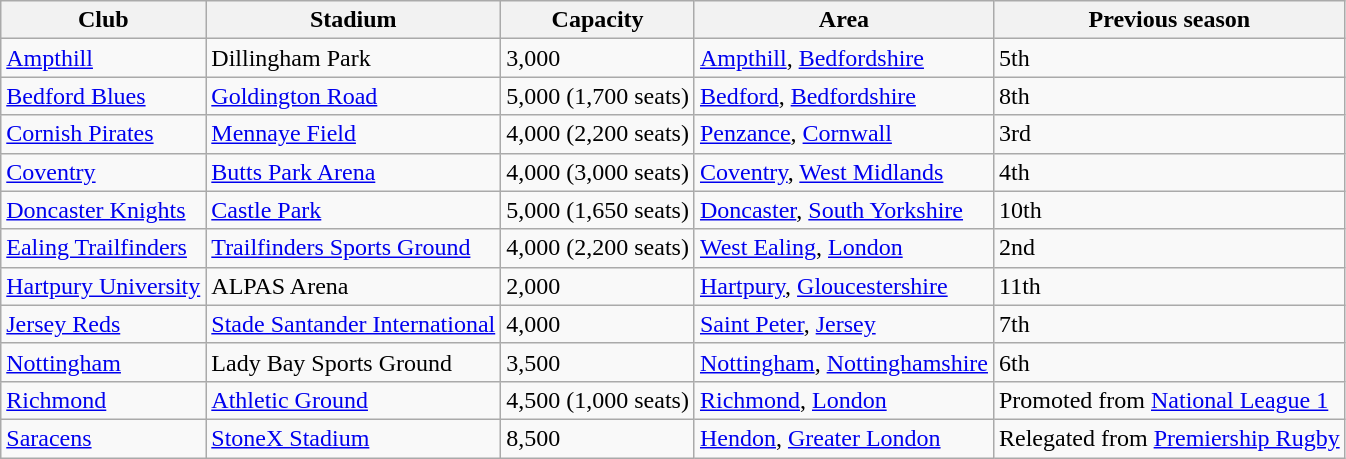<table class="wikitable sortable">
<tr>
<th>Club</th>
<th>Stadium</th>
<th>Capacity</th>
<th>Area</th>
<th>Previous season</th>
</tr>
<tr>
<td><a href='#'>Ampthill</a></td>
<td>Dillingham Park</td>
<td>3,000</td>
<td><a href='#'>Ampthill</a>, <a href='#'>Bedfordshire</a></td>
<td>5th</td>
</tr>
<tr>
<td><a href='#'>Bedford Blues</a></td>
<td><a href='#'>Goldington Road</a></td>
<td>5,000 (1,700 seats)</td>
<td><a href='#'>Bedford</a>, <a href='#'>Bedfordshire</a></td>
<td>8th</td>
</tr>
<tr>
<td><a href='#'>Cornish Pirates</a></td>
<td><a href='#'>Mennaye Field</a></td>
<td>4,000 (2,200 seats)</td>
<td><a href='#'>Penzance</a>, <a href='#'>Cornwall</a></td>
<td>3rd</td>
</tr>
<tr>
<td><a href='#'>Coventry</a></td>
<td><a href='#'>Butts Park Arena</a></td>
<td>4,000 (3,000 seats)</td>
<td><a href='#'>Coventry</a>, <a href='#'>West Midlands</a></td>
<td>4th</td>
</tr>
<tr>
<td><a href='#'>Doncaster Knights</a></td>
<td><a href='#'>Castle Park</a></td>
<td>5,000 (1,650 seats)</td>
<td><a href='#'>Doncaster</a>, <a href='#'>South Yorkshire</a></td>
<td>10th</td>
</tr>
<tr>
<td><a href='#'>Ealing Trailfinders</a></td>
<td><a href='#'>Trailfinders Sports Ground</a></td>
<td>4,000 (2,200 seats)</td>
<td><a href='#'>West Ealing</a>, <a href='#'>London</a></td>
<td>2nd</td>
</tr>
<tr>
<td><a href='#'>Hartpury University</a></td>
<td>ALPAS Arena</td>
<td>2,000</td>
<td><a href='#'>Hartpury</a>, <a href='#'>Gloucestershire</a></td>
<td>11th</td>
</tr>
<tr>
<td><a href='#'>Jersey Reds</a></td>
<td><a href='#'>Stade Santander International</a></td>
<td>4,000</td>
<td><a href='#'>Saint Peter</a>, <a href='#'>Jersey</a></td>
<td>7th</td>
</tr>
<tr>
<td><a href='#'>Nottingham</a></td>
<td>Lady Bay Sports Ground</td>
<td>3,500</td>
<td><a href='#'>Nottingham</a>, <a href='#'>Nottinghamshire</a></td>
<td>6th</td>
</tr>
<tr>
<td><a href='#'>Richmond</a></td>
<td><a href='#'>Athletic Ground</a></td>
<td>4,500 (1,000 seats)</td>
<td><a href='#'>Richmond</a>, <a href='#'>London</a></td>
<td>Promoted from <a href='#'>National League 1</a></td>
</tr>
<tr>
<td><a href='#'>Saracens</a></td>
<td><a href='#'>StoneX Stadium</a></td>
<td>8,500</td>
<td><a href='#'>Hendon</a>, <a href='#'>Greater London</a></td>
<td>Relegated from <a href='#'>Premiership Rugby</a></td>
</tr>
</table>
